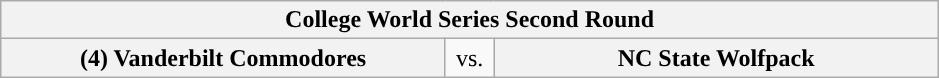<table class="wikitable">
<tr>
<th style="width: 604px;" colspan=3>College World Series Second Round</th>
</tr>
<tr>
<th style="width: 289px; ">(4) Vanderbilt Commodores</th>
<td style="width: 25px; text-align:center">vs.</td>
<th style="width: 289px; ">NC State Wolfpack</th>
</tr>
</table>
